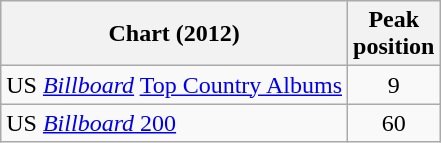<table class="wikitable sortable">
<tr>
<th>Chart (2012)</th>
<th>Peak<br>position</th>
</tr>
<tr>
<td>US <em><a href='#'>Billboard</a></em> <a href='#'>Top Country Albums</a></td>
<td align="center">9</td>
</tr>
<tr>
<td>US <a href='#'><em>Billboard</em> 200</a></td>
<td align="center">60</td>
</tr>
</table>
